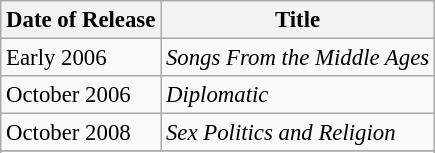<table class="wikitable" style="font-size: 95%;">
<tr>
<th>Date of Release</th>
<th>Title</th>
</tr>
<tr>
<td>Early 2006</td>
<td><em>Songs From the Middle Ages</em></td>
</tr>
<tr>
<td>October 2006</td>
<td><em>Diplomatic</em></td>
</tr>
<tr>
<td>October 2008</td>
<td><em>Sex Politics and Religion</em></td>
</tr>
<tr>
</tr>
<tr>
</tr>
</table>
